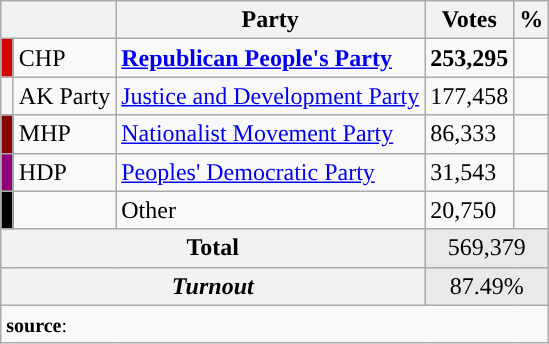<table class="wikitable">
<tr>
<th colspan="2" align="center"></th>
<th align="center">Party</th>
<th align="center">Votes</th>
<th align="center">%</th>
</tr>
<tr align="left">
<td bgcolor="#d50000" width="1"></td>
<td>CHP</td>
<td><strong><a href='#'>Republican People's Party</a></strong></td>
<td><strong>253,295</strong></td>
<td><strong></strong></td>
</tr>
<tr align="left">
<td></td>
<td>AK Party</td>
<td><a href='#'>Justice and Development Party</a></td>
<td>177,458</td>
<td></td>
</tr>
<tr align="left">
<td bgcolor="#870000" width="1"></td>
<td>MHP</td>
<td><a href='#'>Nationalist Movement Party</a></td>
<td>86,333</td>
<td></td>
</tr>
<tr align="left">
<td bgcolor="#91007B" width="1"></td>
<td>HDP</td>
<td><a href='#'>Peoples' Democratic Party</a></td>
<td>31,543</td>
<td></td>
</tr>
<tr align="left">
<td bgcolor=" " width="1"></td>
<td></td>
<td>Other</td>
<td>20,750</td>
<td></td>
</tr>
<tr align="left" style="background-color:#E9E9E9">
<th colspan="3" align="center"><strong>Total</strong></th>
<td colspan="5" align="center">569,379</td>
</tr>
<tr align="left" style="background-color:#E9E9E9">
<th colspan="3" align="center"><em>Turnout</em></th>
<td colspan="5" align="center">87.49%</td>
</tr>
<tr>
<td colspan="9" align="left"><small><strong>source</strong>: </small></td>
</tr>
</table>
